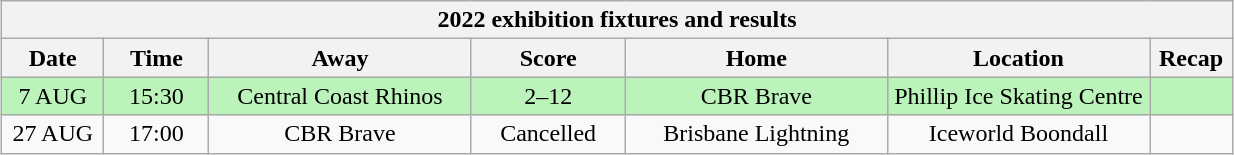<table class="wikitable collapsible" width="65%" style="margin: 1em auto 1em auto">
<tr>
<th colspan="7">2022 exhibition fixtures and results</th>
</tr>
<tr>
<th width="5%">Date</th>
<th width="5%">Time</th>
<th width="13%">Away</th>
<th width="6%">Score</th>
<th width="13%">Home</th>
<th width="13%">Location</th>
<th width="1%">Recap</th>
</tr>
<tr align="center" style="background:#BBF3BB">
<td>7 AUG</td>
<td>15:30</td>
<td>Central Coast Rhinos</td>
<td>2–12</td>
<td>CBR Brave</td>
<td>Phillip Ice Skating Centre</td>
<td></td>
</tr>
<tr align="center">
<td>27 AUG</td>
<td>17:00</td>
<td>CBR Brave</td>
<td>Cancelled</td>
<td>Brisbane Lightning</td>
<td>Iceworld Boondall</td>
<td></td>
</tr>
</table>
